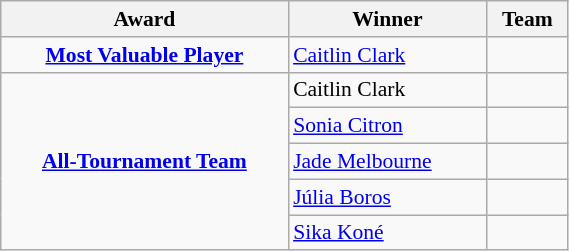<table class="wikitable" style="width: 30%; text-align:center; font-size:90%">
<tr>
<th>Award</th>
<th>Winner</th>
<th>Team</th>
</tr>
<tr>
<td><strong><a href='#'>Most Valuable Player</a></strong></td>
<td align=left><a href='#'>Caitlin Clark</a></td>
<td align=left></td>
</tr>
<tr>
<td rowspan=5><strong><a href='#'>All-Tournament Team</a></strong></td>
<td align=left>Caitlin Clark</td>
<td align=left></td>
</tr>
<tr>
<td align=left><a href='#'>Sonia Citron</a></td>
<td align=left></td>
</tr>
<tr>
<td align=left><a href='#'>Jade Melbourne</a></td>
<td align=left></td>
</tr>
<tr>
<td align=left><a href='#'>Júlia Boros</a></td>
<td align=left></td>
</tr>
<tr>
<td align=left><a href='#'>Sika Koné</a></td>
<td align=left></td>
</tr>
</table>
